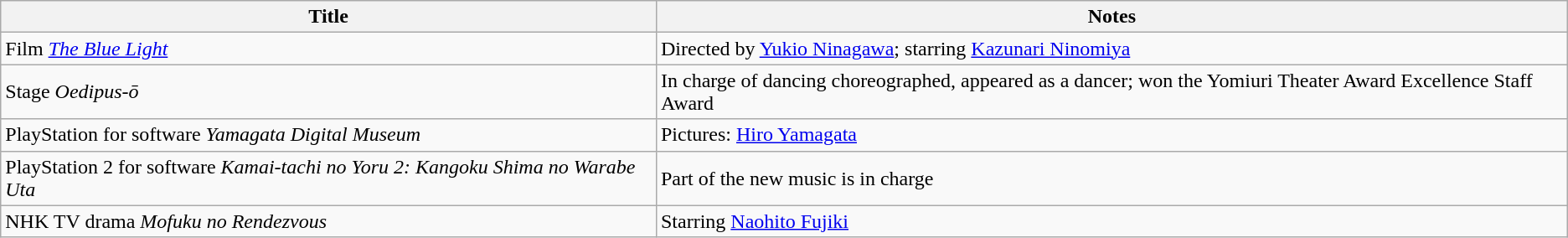<table class="wikitable">
<tr>
<th>Title</th>
<th>Notes</th>
</tr>
<tr>
<td>Film <em><a href='#'>The Blue Light</a></em></td>
<td>Directed by <a href='#'>Yukio Ninagawa</a>; starring <a href='#'>Kazunari Ninomiya</a></td>
</tr>
<tr>
<td>Stage <em>Oedipus-ō</em></td>
<td>In charge of dancing choreographed, appeared as a dancer; won the Yomiuri Theater Award Excellence Staff Award</td>
</tr>
<tr>
<td>PlayStation for software <em>Yamagata Digital Museum</em></td>
<td>Pictures: <a href='#'>Hiro Yamagata</a></td>
</tr>
<tr>
<td>PlayStation 2 for software <em>Kamai-tachi no Yoru 2: Kangoku Shima no Warabe Uta</em></td>
<td>Part of the new music is in charge</td>
</tr>
<tr>
<td>NHK TV drama <em>Mofuku no Rendezvous</em></td>
<td>Starring <a href='#'>Naohito Fujiki</a></td>
</tr>
</table>
